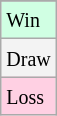<table class="wikitable">
<tr>
</tr>
<tr bgcolor = "#d0ffe3">
<td><small>Win</small></td>
</tr>
<tr bgcolor = "#f3f3f3">
<td><small>Draw</small></td>
</tr>
<tr bgcolor = "#ffd0e3">
<td><small>Loss</small></td>
</tr>
</table>
